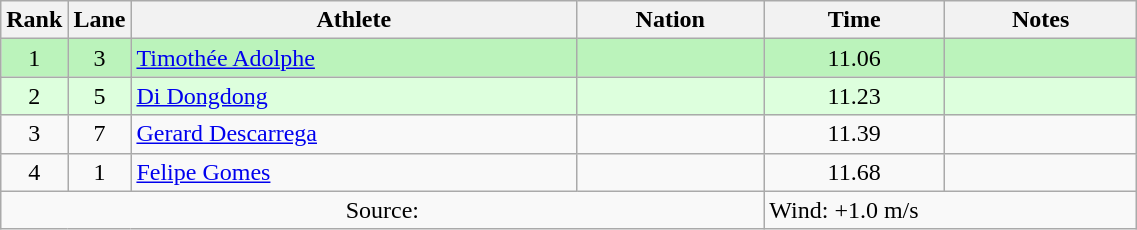<table class="wikitable sortable" style="text-align:center;width: 60%;">
<tr>
<th scope="col" style="width: 10px;">Rank</th>
<th scope="col" style="width: 10px;">Lane</th>
<th scope="col">Athlete</th>
<th scope="col">Nation</th>
<th scope="col">Time</th>
<th scope="col">Notes</th>
</tr>
<tr bgcolor=bbf3bb>
<td>1</td>
<td>3</td>
<td align="left"><a href='#'>Timothée Adolphe</a></td>
<td align="left"></td>
<td>11.06</td>
<td></td>
</tr>
<tr bgcolor=ddffdd>
<td>2</td>
<td>5</td>
<td align="left"><a href='#'>Di Dongdong</a></td>
<td align="left"></td>
<td>11.23</td>
<td></td>
</tr>
<tr>
<td>3</td>
<td>7</td>
<td align="left"><a href='#'>Gerard Descarrega</a></td>
<td align="left"></td>
<td>11.39</td>
<td></td>
</tr>
<tr>
<td>4</td>
<td>1</td>
<td align="left"><a href='#'>Felipe Gomes</a></td>
<td align="left"></td>
<td>11.68</td>
<td></td>
</tr>
<tr class="sortbottom">
<td colspan="4">Source:</td>
<td colspan="2" style="text-align:left;">Wind: +1.0 m/s</td>
</tr>
</table>
